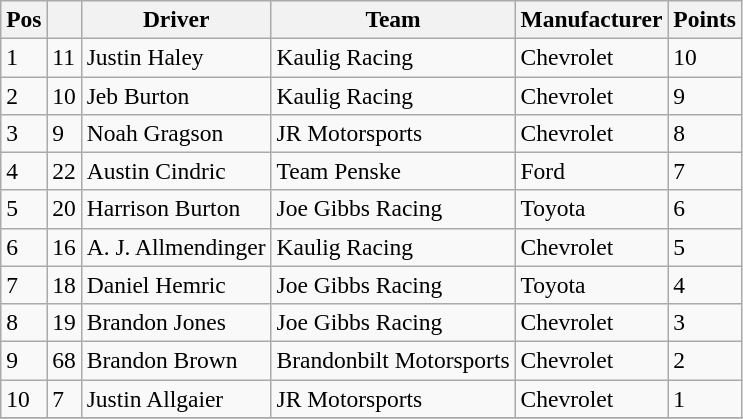<table class="wikitable" style="font-size:98%">
<tr>
<th>Pos</th>
<th></th>
<th>Driver</th>
<th>Team</th>
<th>Manufacturer</th>
<th>Points</th>
</tr>
<tr>
<td>1</td>
<td>11</td>
<td>Justin Haley</td>
<td>Kaulig Racing</td>
<td>Chevrolet</td>
<td>10</td>
</tr>
<tr>
<td>2</td>
<td>10</td>
<td>Jeb Burton</td>
<td>Kaulig Racing</td>
<td>Chevrolet</td>
<td>9</td>
</tr>
<tr>
<td>3</td>
<td>9</td>
<td>Noah Gragson</td>
<td>JR Motorsports</td>
<td>Chevrolet</td>
<td>8</td>
</tr>
<tr>
<td>4</td>
<td>22</td>
<td>Austin Cindric</td>
<td>Team Penske</td>
<td>Ford</td>
<td>7</td>
</tr>
<tr>
<td>5</td>
<td>20</td>
<td>Harrison Burton</td>
<td>Joe Gibbs Racing</td>
<td>Toyota</td>
<td>6</td>
</tr>
<tr>
<td>6</td>
<td>16</td>
<td>A. J. Allmendinger</td>
<td>Kaulig Racing</td>
<td>Chevrolet</td>
<td>5</td>
</tr>
<tr>
<td>7</td>
<td>18</td>
<td>Daniel Hemric</td>
<td>Joe Gibbs Racing</td>
<td>Toyota</td>
<td>4</td>
</tr>
<tr>
<td>8</td>
<td>19</td>
<td>Brandon Jones</td>
<td>Joe Gibbs Racing</td>
<td>Chevrolet</td>
<td>3</td>
</tr>
<tr>
<td>9</td>
<td>68</td>
<td>Brandon Brown</td>
<td>Brandonbilt Motorsports</td>
<td>Chevrolet</td>
<td>2</td>
</tr>
<tr>
<td>10</td>
<td>7</td>
<td>Justin Allgaier</td>
<td>JR Motorsports</td>
<td>Chevrolet</td>
<td>1</td>
</tr>
<tr>
</tr>
</table>
